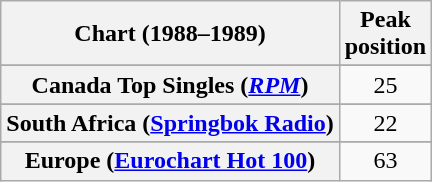<table class="wikitable sortable plainrowheaders" style="text-align:center">
<tr>
<th>Chart (1988–1989)</th>
<th>Peak<br>position</th>
</tr>
<tr>
</tr>
<tr>
<th scope="row">Canada Top Singles (<em><a href='#'>RPM</a></em>)</th>
<td>25</td>
</tr>
<tr>
</tr>
<tr>
</tr>
<tr>
</tr>
<tr>
<th scope="row">South Africa (<a href='#'>Springbok Radio</a>)</th>
<td>22</td>
</tr>
<tr>
</tr>
<tr>
</tr>
<tr>
<th scope="row">Europe (<a href='#'>Eurochart Hot 100</a>)</th>
<td style="text-align:center;">63</td>
</tr>
</table>
